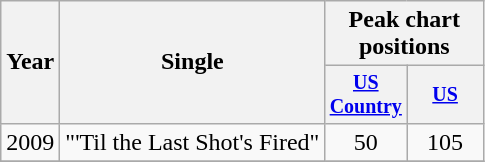<table class="wikitable" style="text-align:center;">
<tr>
<th rowspan="2">Year</th>
<th rowspan="2">Single</th>
<th colspan="2">Peak chart<br>positions</th>
</tr>
<tr style="font-size:smaller;">
<th width="45"><a href='#'>US Country</a></th>
<th width="45"><a href='#'>US</a></th>
</tr>
<tr>
<td>2009</td>
<td align="left">"'Til the Last Shot's Fired"</td>
<td>50</td>
<td>105</td>
</tr>
<tr>
</tr>
</table>
